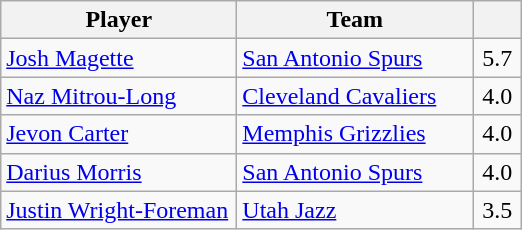<table class="wikitable" style="text-align:left">
<tr>
<th width="150px">Player</th>
<th width="150px">Team</th>
<th width="25px"></th>
</tr>
<tr>
<td><a href='#'>Josh Magette</a></td>
<td><a href='#'>San Antonio Spurs</a></td>
<td align="center">5.7</td>
</tr>
<tr>
<td><a href='#'>Naz Mitrou-Long</a></td>
<td><a href='#'>Cleveland Cavaliers</a></td>
<td align="center">4.0</td>
</tr>
<tr>
<td><a href='#'>Jevon Carter</a></td>
<td><a href='#'>Memphis Grizzlies</a></td>
<td align="center">4.0</td>
</tr>
<tr>
<td><a href='#'>Darius Morris</a></td>
<td><a href='#'>San Antonio Spurs</a></td>
<td align="center">4.0</td>
</tr>
<tr>
<td><a href='#'>Justin Wright-Foreman</a></td>
<td><a href='#'>Utah Jazz</a></td>
<td align="center">3.5</td>
</tr>
</table>
